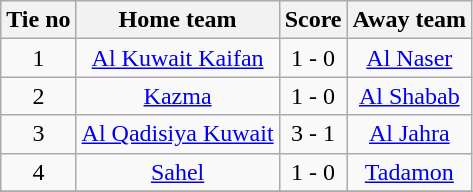<table class="wikitable" style="text-align: center">
<tr>
<th>Tie no</th>
<th>Home team</th>
<th>Score</th>
<th>Away team</th>
</tr>
<tr>
<td>1</td>
<td><a href='#'>Al Kuwait Kaifan</a></td>
<td>1 - 0</td>
<td><a href='#'>Al Naser</a></td>
</tr>
<tr>
<td>2</td>
<td><a href='#'>Kazma</a></td>
<td>1 - 0</td>
<td><a href='#'>Al Shabab</a></td>
</tr>
<tr>
<td>3</td>
<td><a href='#'>Al Qadisiya Kuwait</a></td>
<td>3 - 1</td>
<td><a href='#'>Al Jahra</a></td>
</tr>
<tr>
<td>4</td>
<td><a href='#'>Sahel</a></td>
<td>1 - 0</td>
<td><a href='#'>Tadamon</a></td>
</tr>
<tr>
</tr>
</table>
